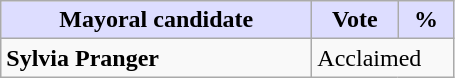<table class="wikitable">
<tr>
<th style="background:#ddf;" width="200px">Mayoral candidate</th>
<th style="background:#ddf;" width="50px">Vote</th>
<th style="background:#ddf;" width="30px">%</th>
</tr>
<tr>
<td><strong>Sylvia Pranger</strong></td>
<td colspan="2">Acclaimed</td>
</tr>
</table>
